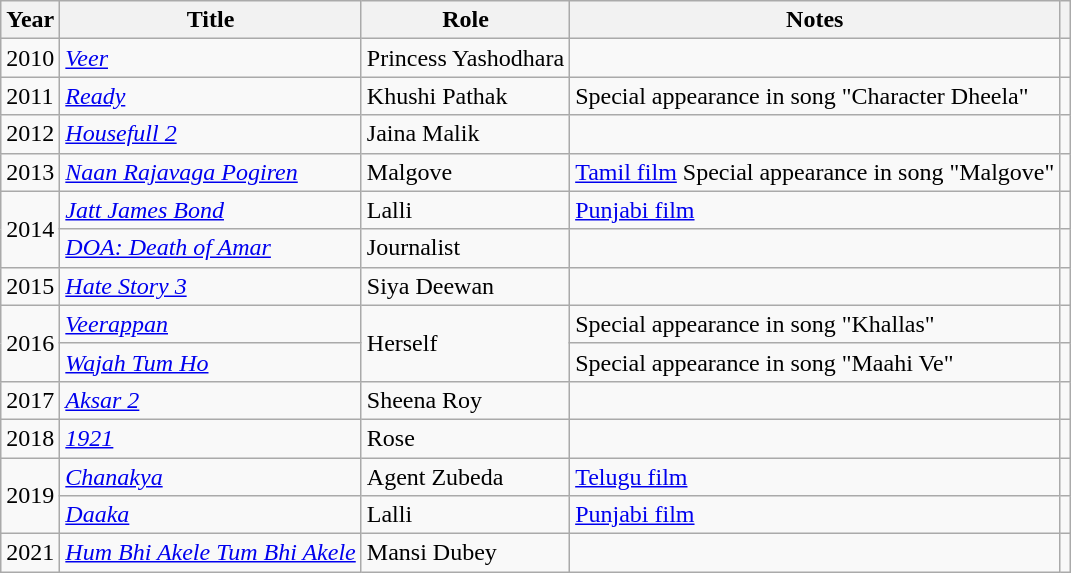<table class="wikitable sortable">
<tr style="text-align:center;">
<th>Year</th>
<th>Title</th>
<th>Role</th>
<th class="unsortable" scope="col">Notes</th>
<th class="unsortable" scope="col"></th>
</tr>
<tr>
<td>2010</td>
<td><em><a href='#'>Veer</a></em></td>
<td>Princess Yashodhara</td>
<td></td>
<td></td>
</tr>
<tr>
<td>2011</td>
<td><em><a href='#'>Ready</a></em></td>
<td>Khushi Pathak</td>
<td>Special appearance in song "Character Dheela"</td>
<td></td>
</tr>
<tr>
<td>2012</td>
<td><em><a href='#'>Housefull 2</a></em></td>
<td>Jaina Malik</td>
<td></td>
<td></td>
</tr>
<tr>
<td>2013</td>
<td><em><a href='#'>Naan Rajavaga Pogiren</a></em></td>
<td>Malgove</td>
<td><a href='#'>Tamil film</a> Special appearance in song "Malgove"</td>
<td></td>
</tr>
<tr>
<td rowspan="2">2014</td>
<td><em><a href='#'>Jatt James Bond</a></em></td>
<td>Lalli</td>
<td><a href='#'>Punjabi film</a></td>
<td></td>
</tr>
<tr>
<td><em><a href='#'>DOA: Death of Amar</a></em></td>
<td>Journalist</td>
<td></td>
<td></td>
</tr>
<tr>
<td>2015</td>
<td><em><a href='#'>Hate Story 3</a></em></td>
<td>Siya Deewan</td>
<td></td>
<td></td>
</tr>
<tr>
<td rowspan="2">2016</td>
<td><em><a href='#'>Veerappan</a></em></td>
<td rowspan="2">Herself</td>
<td>Special appearance in song "Khallas"</td>
<td></td>
</tr>
<tr>
<td><em><a href='#'>Wajah Tum Ho</a></em></td>
<td>Special appearance in song "Maahi Ve"</td>
<td></td>
</tr>
<tr>
<td>2017</td>
<td><em><a href='#'>Aksar 2</a></em></td>
<td>Sheena Roy</td>
<td></td>
<td></td>
</tr>
<tr>
<td>2018</td>
<td><em><a href='#'>1921</a></em></td>
<td>Rose</td>
<td></td>
<td></td>
</tr>
<tr>
<td rowspan="2">2019</td>
<td><em><a href='#'>Chanakya</a></em></td>
<td>Agent Zubeda</td>
<td><a href='#'>Telugu film</a></td>
<td></td>
</tr>
<tr>
<td><em><a href='#'>Daaka</a></em></td>
<td>Lalli</td>
<td><a href='#'>Punjabi film</a></td>
<td></td>
</tr>
<tr>
<td>2021</td>
<td><em><a href='#'>Hum Bhi Akele Tum Bhi Akele</a></em></td>
<td>Mansi Dubey</td>
<td></td>
<td></td>
</tr>
</table>
